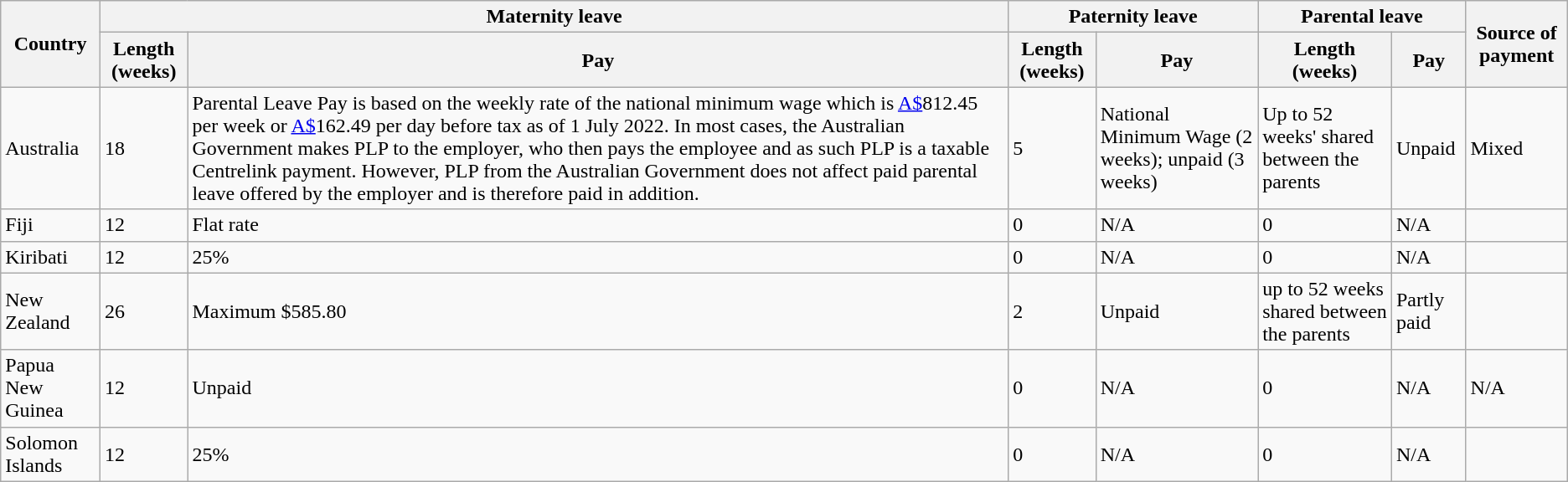<table class="wikitable sortable">
<tr>
<th rowspan=2>Country</th>
<th colspan=2>Maternity leave</th>
<th colspan=2>Paternity leave</th>
<th colspan=2>Parental leave</th>
<th rowspan=2>Source of payment</th>
</tr>
<tr>
<th>Length (weeks)</th>
<th>Pay</th>
<th>Length (weeks)</th>
<th>Pay</th>
<th>Length (weeks)</th>
<th>Pay</th>
</tr>
<tr>
<td>Australia</td>
<td>18</td>
<td>Parental Leave Pay is based on the weekly rate of the national minimum wage which is <a href='#'>A$</a>812.45 per week or <a href='#'>A$</a>162.49 per day before tax as of 1 July 2022. In most cases, the Australian Government makes PLP to the employer, who then pays the employee and as such PLP is a taxable Centrelink payment. However, PLP from the Australian Government does not affect paid parental leave offered by the employer and is therefore paid in addition.</td>
<td>5</td>
<td>National Minimum Wage (2 weeks); unpaid (3 weeks)</td>
<td>Up to 52 weeks' shared between the parents</td>
<td>Unpaid</td>
<td>Mixed</td>
</tr>
<tr>
<td>Fiji</td>
<td>12</td>
<td>Flat rate</td>
<td>0</td>
<td>N/A</td>
<td>0</td>
<td>N/A</td>
<td></td>
</tr>
<tr>
<td>Kiribati</td>
<td>12</td>
<td>25%</td>
<td>0</td>
<td>N/A</td>
<td>0</td>
<td>N/A</td>
<td></td>
</tr>
<tr>
<td>New Zealand</td>
<td>26</td>
<td>Maximum $585.80</td>
<td>2</td>
<td>Unpaid</td>
<td>up to 52 weeks shared between the parents</td>
<td>Partly paid</td>
<td></td>
</tr>
<tr>
<td>Papua New Guinea</td>
<td>12</td>
<td>Unpaid</td>
<td>0</td>
<td>N/A</td>
<td>0</td>
<td>N/A</td>
<td>N/A</td>
</tr>
<tr>
<td>Solomon Islands</td>
<td>12</td>
<td>25%</td>
<td>0</td>
<td>N/A</td>
<td>0</td>
<td>N/A</td>
<td></td>
</tr>
</table>
